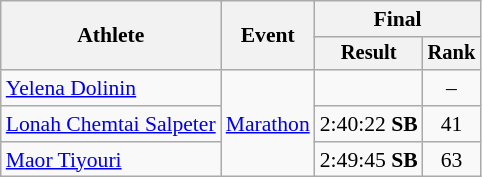<table class="wikitable" style="font-size:90%">
<tr>
<th rowspan="2">Athlete</th>
<th rowspan="2">Event</th>
<th colspan="2">Final</th>
</tr>
<tr style="font-size:95%">
<th>Result</th>
<th>Rank</th>
</tr>
<tr style=text-align:center>
<td style=text-align:left><a href='#'>Yelena Dolinin</a></td>
<td style=text-align:left rowspan=3><a href='#'>Marathon</a></td>
<td></td>
<td>–</td>
</tr>
<tr style=text-align:center>
<td style=text-align:left><a href='#'>Lonah Chemtai Salpeter</a></td>
<td>2:40:22 <strong>SB</strong></td>
<td>41</td>
</tr>
<tr style=text-align:center>
<td style=text-align:left><a href='#'>Maor Tiyouri</a></td>
<td>2:49:45 <strong>SB</strong></td>
<td>63</td>
</tr>
</table>
